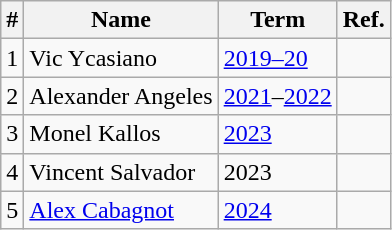<table class="wikitable sortable">
<tr>
<th>#</th>
<th>Name</th>
<th>Term</th>
<th class="unsortable">Ref.</th>
</tr>
<tr>
<td align=center>1</td>
<td>Vic Ycasiano</td>
<td><a href='#'>2019–20</a></td>
<td></td>
</tr>
<tr>
<td align=center>2</td>
<td>Alexander Angeles</td>
<td><a href='#'>2021</a>–<a href='#'>2022</a></td>
<td></td>
</tr>
<tr>
<td align=center>3</td>
<td>Monel Kallos</td>
<td><a href='#'>2023</a></td>
<td></td>
</tr>
<tr>
<td align=center>4</td>
<td>Vincent Salvador</td>
<td>2023</td>
<td></td>
</tr>
<tr>
<td align=center>5</td>
<td><a href='#'>Alex Cabagnot</a></td>
<td><a href='#'>2024</a></td>
<td></td>
</tr>
</table>
